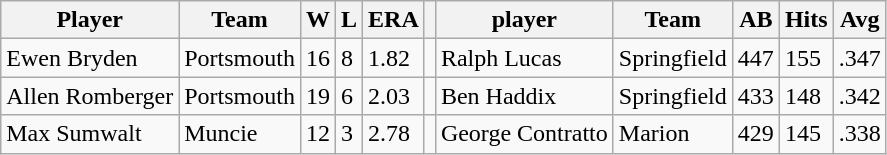<table class="wikitable">
<tr>
<th>Player</th>
<th>Team</th>
<th>W</th>
<th>L</th>
<th>ERA</th>
<th></th>
<th>player</th>
<th>Team</th>
<th>AB</th>
<th>Hits</th>
<th>Avg</th>
</tr>
<tr>
<td>Ewen Bryden</td>
<td>Portsmouth</td>
<td>16</td>
<td>8</td>
<td>1.82</td>
<td></td>
<td>Ralph Lucas</td>
<td>Springfield</td>
<td>447</td>
<td>155</td>
<td>.347</td>
</tr>
<tr>
<td>Allen Romberger</td>
<td>Portsmouth</td>
<td>19</td>
<td>6</td>
<td>2.03</td>
<td></td>
<td>Ben Haddix</td>
<td>Springfield</td>
<td>433</td>
<td>148</td>
<td>.342</td>
</tr>
<tr>
<td>Max Sumwalt</td>
<td>Muncie</td>
<td>12</td>
<td>3</td>
<td>2.78</td>
<td></td>
<td>George Contratto</td>
<td>Marion</td>
<td>429</td>
<td>145</td>
<td>.338</td>
</tr>
</table>
